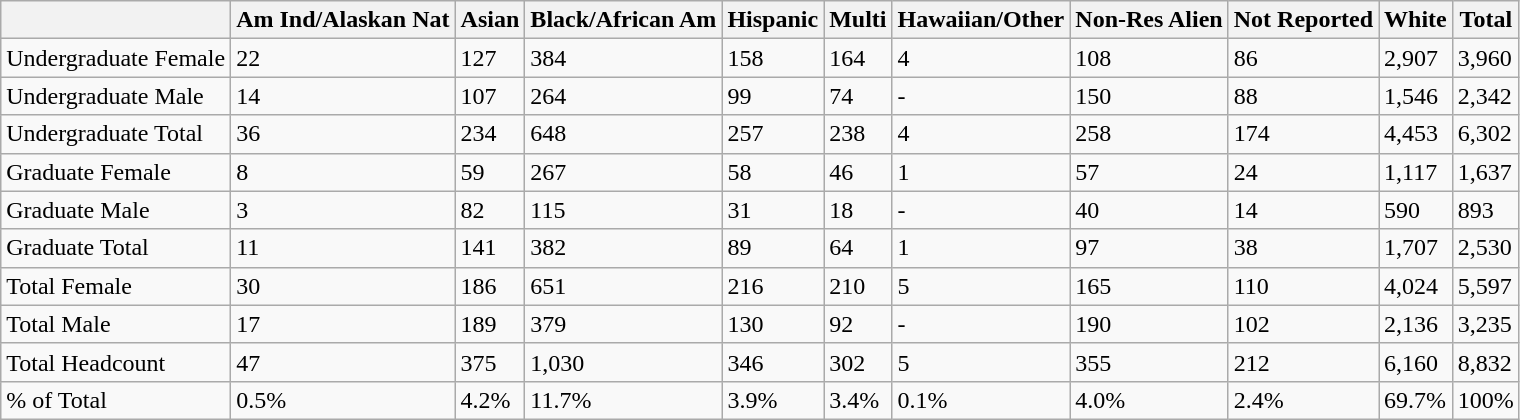<table class="wikitable">
<tr>
<th></th>
<th>Am Ind/Alaskan Nat</th>
<th>Asian</th>
<th>Black/African Am</th>
<th>Hispanic</th>
<th>Multi</th>
<th>Hawaiian/Other</th>
<th>Non-Res Alien</th>
<th>Not Reported</th>
<th>White</th>
<th>Total</th>
</tr>
<tr>
<td>Undergraduate Female</td>
<td>22</td>
<td>127</td>
<td>384</td>
<td>158</td>
<td>164</td>
<td>4</td>
<td>108</td>
<td>86</td>
<td>2,907</td>
<td>3,960</td>
</tr>
<tr>
<td>Undergraduate Male</td>
<td>14</td>
<td>107</td>
<td>264</td>
<td>99</td>
<td>74</td>
<td>-</td>
<td>150</td>
<td>88</td>
<td>1,546</td>
<td>2,342</td>
</tr>
<tr>
<td>Undergraduate Total</td>
<td>36</td>
<td>234</td>
<td>648</td>
<td>257</td>
<td>238</td>
<td>4</td>
<td>258</td>
<td>174</td>
<td>4,453</td>
<td>6,302</td>
</tr>
<tr>
<td>Graduate Female</td>
<td>8</td>
<td>59</td>
<td>267</td>
<td>58</td>
<td>46</td>
<td>1</td>
<td>57</td>
<td>24</td>
<td>1,117</td>
<td>1,637</td>
</tr>
<tr>
<td>Graduate Male</td>
<td>3</td>
<td>82</td>
<td>115</td>
<td>31</td>
<td>18</td>
<td>-</td>
<td>40</td>
<td>14</td>
<td>590</td>
<td>893</td>
</tr>
<tr>
<td>Graduate Total</td>
<td>11</td>
<td>141</td>
<td>382</td>
<td>89</td>
<td>64</td>
<td>1</td>
<td>97</td>
<td>38</td>
<td>1,707</td>
<td>2,530</td>
</tr>
<tr>
<td>Total Female</td>
<td>30</td>
<td>186</td>
<td>651</td>
<td>216</td>
<td>210</td>
<td>5</td>
<td>165</td>
<td>110</td>
<td>4,024</td>
<td>5,597</td>
</tr>
<tr>
<td>Total Male</td>
<td>17</td>
<td>189</td>
<td>379</td>
<td>130</td>
<td>92</td>
<td>-</td>
<td>190</td>
<td>102</td>
<td>2,136</td>
<td>3,235</td>
</tr>
<tr>
<td>Total Headcount</td>
<td>47</td>
<td>375</td>
<td>1,030</td>
<td>346</td>
<td>302</td>
<td>5</td>
<td>355</td>
<td>212</td>
<td>6,160</td>
<td>8,832</td>
</tr>
<tr>
<td>% of Total</td>
<td>0.5%</td>
<td>4.2%</td>
<td>11.7%</td>
<td>3.9%</td>
<td>3.4%</td>
<td>0.1%</td>
<td>4.0%</td>
<td>2.4%</td>
<td>69.7%</td>
<td>100%</td>
</tr>
</table>
